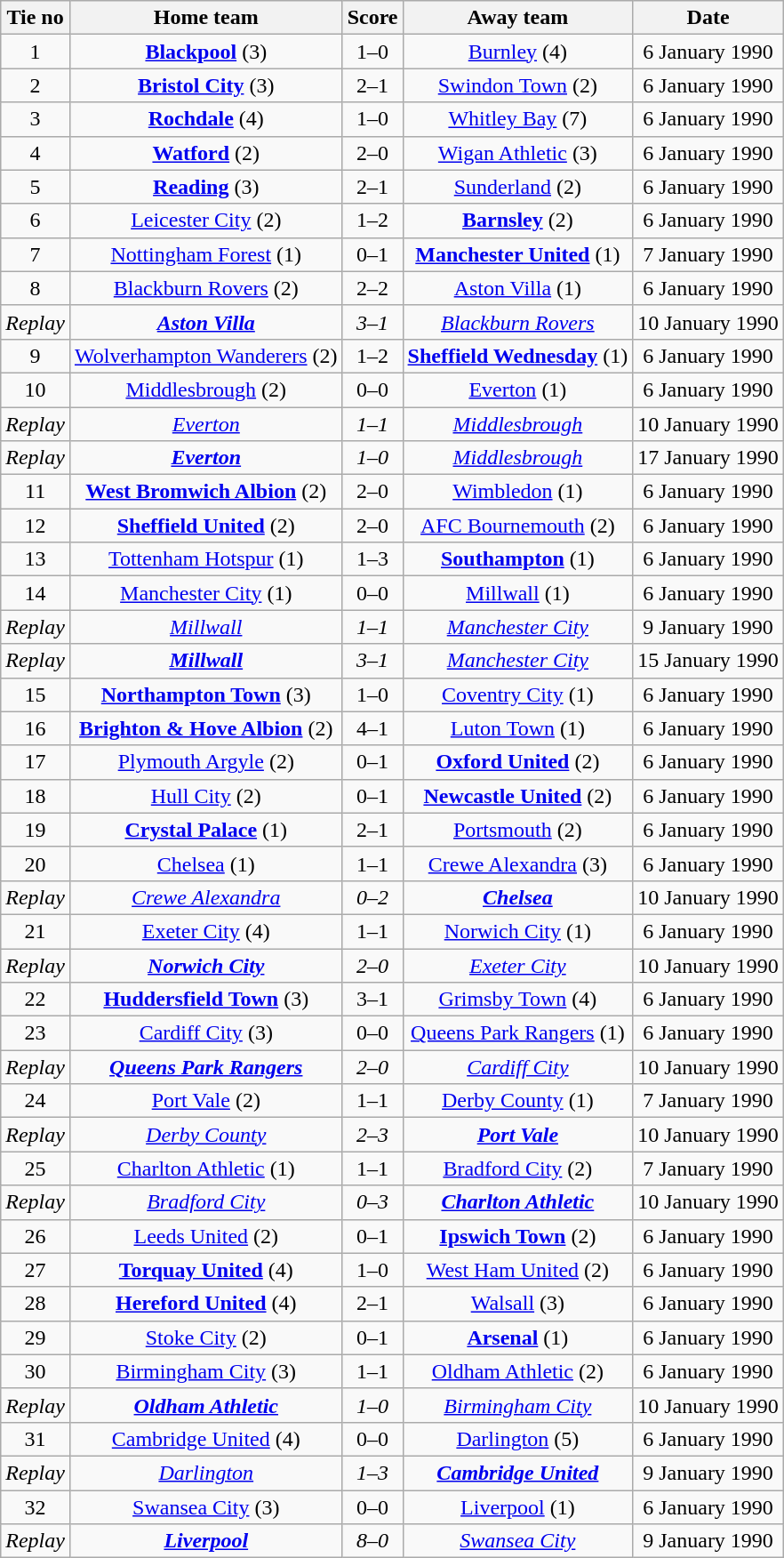<table class="wikitable" style="text-align: center">
<tr>
<th>Tie no</th>
<th>Home team</th>
<th>Score</th>
<th>Away team</th>
<th>Date</th>
</tr>
<tr>
<td>1</td>
<td><strong><a href='#'>Blackpool</a></strong> (3)</td>
<td>1–0</td>
<td><a href='#'>Burnley</a> (4)</td>
<td>6 January 1990</td>
</tr>
<tr>
<td>2</td>
<td><strong><a href='#'>Bristol City</a></strong> (3)</td>
<td>2–1</td>
<td><a href='#'>Swindon Town</a> (2)</td>
<td>6 January 1990</td>
</tr>
<tr>
<td>3</td>
<td><strong><a href='#'>Rochdale</a></strong> (4)</td>
<td>1–0</td>
<td><a href='#'>Whitley Bay</a> (7)</td>
<td>6 January 1990</td>
</tr>
<tr>
<td>4</td>
<td><strong><a href='#'>Watford</a></strong> (2)</td>
<td>2–0</td>
<td><a href='#'>Wigan Athletic</a> (3)</td>
<td>6 January 1990</td>
</tr>
<tr>
<td>5</td>
<td><strong><a href='#'>Reading</a></strong> (3)</td>
<td>2–1</td>
<td><a href='#'>Sunderland</a> (2)</td>
<td>6 January 1990</td>
</tr>
<tr>
<td>6</td>
<td><a href='#'>Leicester City</a> (2)</td>
<td>1–2</td>
<td><strong><a href='#'>Barnsley</a></strong> (2)</td>
<td>6 January 1990</td>
</tr>
<tr>
<td>7</td>
<td><a href='#'>Nottingham Forest</a> (1)</td>
<td>0–1</td>
<td><strong><a href='#'>Manchester United</a></strong> (1)</td>
<td>7 January 1990</td>
</tr>
<tr>
<td>8</td>
<td><a href='#'>Blackburn Rovers</a> (2)</td>
<td>2–2</td>
<td><a href='#'>Aston Villa</a> (1)</td>
<td>6 January 1990</td>
</tr>
<tr>
<td><em>Replay</em></td>
<td><strong><em><a href='#'>Aston Villa</a></em></strong></td>
<td><em>3–1</em></td>
<td><em><a href='#'>Blackburn Rovers</a></em></td>
<td>10 January 1990</td>
</tr>
<tr>
<td>9</td>
<td><a href='#'>Wolverhampton Wanderers</a> (2)</td>
<td>1–2</td>
<td><strong><a href='#'>Sheffield Wednesday</a></strong> (1)</td>
<td>6 January 1990</td>
</tr>
<tr>
<td>10</td>
<td><a href='#'>Middlesbrough</a> (2)</td>
<td>0–0</td>
<td><a href='#'>Everton</a> (1)</td>
<td>6 January 1990</td>
</tr>
<tr>
<td><em>Replay</em></td>
<td><em><a href='#'>Everton</a></em></td>
<td><em>1–1</em></td>
<td><em><a href='#'>Middlesbrough</a></em></td>
<td>10 January 1990</td>
</tr>
<tr>
<td><em>Replay</em></td>
<td><strong><em><a href='#'>Everton</a></em></strong></td>
<td><em>1–0</em></td>
<td><em><a href='#'>Middlesbrough</a></em></td>
<td>17 January 1990</td>
</tr>
<tr>
<td>11</td>
<td><strong><a href='#'>West Bromwich Albion</a></strong> (2)</td>
<td>2–0</td>
<td><a href='#'>Wimbledon</a> (1)</td>
<td>6 January 1990</td>
</tr>
<tr>
<td>12</td>
<td><strong><a href='#'>Sheffield United</a></strong> (2)</td>
<td>2–0</td>
<td><a href='#'>AFC Bournemouth</a> (2)</td>
<td>6 January 1990</td>
</tr>
<tr>
<td>13</td>
<td><a href='#'>Tottenham Hotspur</a> (1)</td>
<td>1–3</td>
<td><strong><a href='#'>Southampton</a></strong> (1)</td>
<td>6 January 1990</td>
</tr>
<tr>
<td>14</td>
<td><a href='#'>Manchester City</a> (1)</td>
<td>0–0</td>
<td><a href='#'>Millwall</a> (1)</td>
<td>6 January 1990</td>
</tr>
<tr>
<td><em>Replay</em></td>
<td><em><a href='#'>Millwall</a></em></td>
<td><em>1–1</em></td>
<td><em><a href='#'>Manchester City</a></em></td>
<td>9 January 1990</td>
</tr>
<tr>
<td><em>Replay</em></td>
<td><strong><em><a href='#'>Millwall</a></em></strong></td>
<td><em>3–1</em></td>
<td><em><a href='#'>Manchester City</a></em></td>
<td>15 January 1990</td>
</tr>
<tr>
<td>15</td>
<td><strong><a href='#'>Northampton Town</a></strong> (3)</td>
<td>1–0</td>
<td><a href='#'>Coventry City</a> (1)</td>
<td>6 January 1990</td>
</tr>
<tr>
<td>16</td>
<td><strong><a href='#'>Brighton & Hove Albion</a></strong> (2)</td>
<td>4–1</td>
<td><a href='#'>Luton Town</a> (1)</td>
<td>6 January 1990</td>
</tr>
<tr>
<td>17</td>
<td><a href='#'>Plymouth Argyle</a> (2)</td>
<td>0–1</td>
<td><strong><a href='#'>Oxford United</a></strong> (2)</td>
<td>6 January 1990</td>
</tr>
<tr>
<td>18</td>
<td><a href='#'>Hull City</a> (2)</td>
<td>0–1</td>
<td><strong><a href='#'>Newcastle United</a></strong> (2)</td>
<td>6 January 1990</td>
</tr>
<tr>
<td>19</td>
<td><strong><a href='#'>Crystal Palace</a></strong> (1)</td>
<td>2–1</td>
<td><a href='#'>Portsmouth</a> (2)</td>
<td>6 January 1990</td>
</tr>
<tr>
<td>20</td>
<td><a href='#'>Chelsea</a> (1)</td>
<td>1–1</td>
<td><a href='#'>Crewe Alexandra</a> (3)</td>
<td>6 January 1990</td>
</tr>
<tr>
<td><em>Replay</em></td>
<td><em><a href='#'>Crewe Alexandra</a></em></td>
<td><em>0–2</em></td>
<td><strong><em><a href='#'>Chelsea</a></em></strong></td>
<td>10 January 1990</td>
</tr>
<tr>
<td>21</td>
<td><a href='#'>Exeter City</a> (4)</td>
<td>1–1</td>
<td><a href='#'>Norwich City</a> (1)</td>
<td>6 January 1990</td>
</tr>
<tr>
<td><em>Replay</em></td>
<td><strong><em><a href='#'>Norwich City</a></em></strong></td>
<td><em>2–0</em></td>
<td><em><a href='#'>Exeter City</a></em></td>
<td>10 January 1990</td>
</tr>
<tr>
<td>22</td>
<td><strong><a href='#'>Huddersfield Town</a></strong> (3)</td>
<td>3–1</td>
<td><a href='#'>Grimsby Town</a> (4)</td>
<td>6 January 1990</td>
</tr>
<tr>
<td>23</td>
<td><a href='#'>Cardiff City</a> (3)</td>
<td>0–0</td>
<td><a href='#'>Queens Park Rangers</a> (1)</td>
<td>6 January 1990</td>
</tr>
<tr>
<td><em>Replay</em></td>
<td><strong><em><a href='#'>Queens Park Rangers</a></em></strong></td>
<td><em>2–0</em></td>
<td><em><a href='#'>Cardiff City</a></em></td>
<td>10 January 1990</td>
</tr>
<tr>
<td>24</td>
<td><a href='#'>Port Vale</a> (2)</td>
<td>1–1</td>
<td><a href='#'>Derby County</a> (1)</td>
<td>7 January 1990</td>
</tr>
<tr>
<td><em>Replay</em></td>
<td><em><a href='#'>Derby County</a></em></td>
<td><em>2–3</em></td>
<td><strong><em><a href='#'>Port Vale</a></em></strong></td>
<td>10 January 1990</td>
</tr>
<tr>
<td>25</td>
<td><a href='#'>Charlton Athletic</a> (1)</td>
<td>1–1</td>
<td><a href='#'>Bradford City</a> (2)</td>
<td>7 January 1990</td>
</tr>
<tr>
<td><em>Replay</em></td>
<td><em><a href='#'>Bradford City</a></em></td>
<td><em>0–3</em></td>
<td><strong><em><a href='#'>Charlton Athletic</a></em></strong></td>
<td>10 January 1990</td>
</tr>
<tr>
<td>26</td>
<td><a href='#'>Leeds United</a> (2)</td>
<td>0–1</td>
<td><strong><a href='#'>Ipswich Town</a></strong> (2)</td>
<td>6 January 1990</td>
</tr>
<tr>
<td>27</td>
<td><strong><a href='#'>Torquay United</a></strong> (4)</td>
<td>1–0</td>
<td><a href='#'>West Ham United</a> (2)</td>
<td>6 January 1990</td>
</tr>
<tr>
<td>28</td>
<td><strong><a href='#'>Hereford United</a></strong> (4)</td>
<td>2–1</td>
<td><a href='#'>Walsall</a> (3)</td>
<td>6 January 1990</td>
</tr>
<tr>
<td>29</td>
<td><a href='#'>Stoke City</a> (2)</td>
<td>0–1</td>
<td><strong><a href='#'>Arsenal</a></strong> (1)</td>
<td>6 January 1990</td>
</tr>
<tr>
<td>30</td>
<td><a href='#'>Birmingham City</a> (3)</td>
<td>1–1</td>
<td><a href='#'>Oldham Athletic</a> (2)</td>
<td>6 January 1990</td>
</tr>
<tr>
<td><em>Replay</em></td>
<td><strong><em><a href='#'>Oldham Athletic</a></em></strong></td>
<td><em>1–0</em></td>
<td><em><a href='#'>Birmingham City</a></em></td>
<td>10 January 1990</td>
</tr>
<tr>
<td>31</td>
<td><a href='#'>Cambridge United</a> (4)</td>
<td>0–0</td>
<td><a href='#'>Darlington</a> (5)</td>
<td>6 January 1990</td>
</tr>
<tr>
<td><em>Replay</em></td>
<td><em><a href='#'>Darlington</a></em></td>
<td><em>1–3</em></td>
<td><strong><em><a href='#'>Cambridge United</a></em></strong></td>
<td>9 January 1990</td>
</tr>
<tr>
<td>32</td>
<td><a href='#'>Swansea City</a> (3)</td>
<td>0–0</td>
<td><a href='#'>Liverpool</a> (1)</td>
<td>6 January 1990</td>
</tr>
<tr>
<td><em>Replay</em></td>
<td><strong><em><a href='#'>Liverpool</a></em></strong></td>
<td><em>8–0</em></td>
<td><em><a href='#'>Swansea City</a></em></td>
<td>9 January 1990</td>
</tr>
</table>
